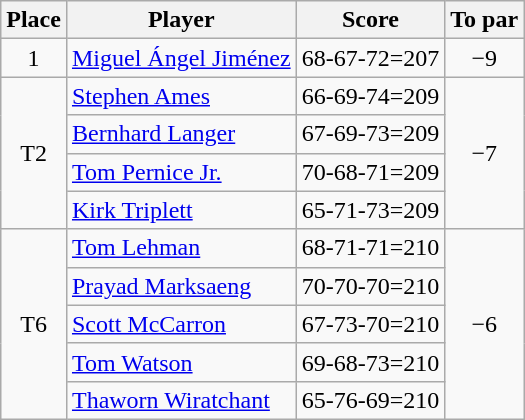<table class="wikitable">
<tr>
<th>Place</th>
<th>Player</th>
<th>Score</th>
<th>To par</th>
</tr>
<tr>
<td align=center>1</td>
<td> <a href='#'>Miguel Ángel Jiménez</a></td>
<td>68-67-72=207</td>
<td align=center>−9</td>
</tr>
<tr>
<td rowspan="4" style="text-align:center;">T2</td>
<td> <a href='#'>Stephen Ames</a></td>
<td>66-69-74=209</td>
<td rowspan="4" style="text-align:center;">−7</td>
</tr>
<tr>
<td> <a href='#'>Bernhard Langer</a></td>
<td>67-69-73=209</td>
</tr>
<tr>
<td> <a href='#'>Tom Pernice Jr.</a></td>
<td>70-68-71=209</td>
</tr>
<tr>
<td> <a href='#'>Kirk Triplett</a></td>
<td>65-71-73=209</td>
</tr>
<tr>
<td rowspan="5" style="text-align:center;">T6</td>
<td> <a href='#'>Tom Lehman</a></td>
<td>68-71-71=210</td>
<td rowspan="5" style="text-align:center;">−6</td>
</tr>
<tr>
<td> <a href='#'>Prayad Marksaeng</a></td>
<td>70-70-70=210</td>
</tr>
<tr>
<td> <a href='#'>Scott McCarron</a></td>
<td>67-73-70=210</td>
</tr>
<tr>
<td> <a href='#'>Tom Watson</a></td>
<td>69-68-73=210</td>
</tr>
<tr>
<td> <a href='#'>Thaworn Wiratchant</a></td>
<td>65-76-69=210</td>
</tr>
</table>
